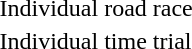<table>
<tr>
<td>Individual road race</td>
<td></td>
<td></td>
<td></td>
</tr>
<tr>
<td>Individual time trial</td>
<td></td>
<td></td>
<td></td>
</tr>
</table>
